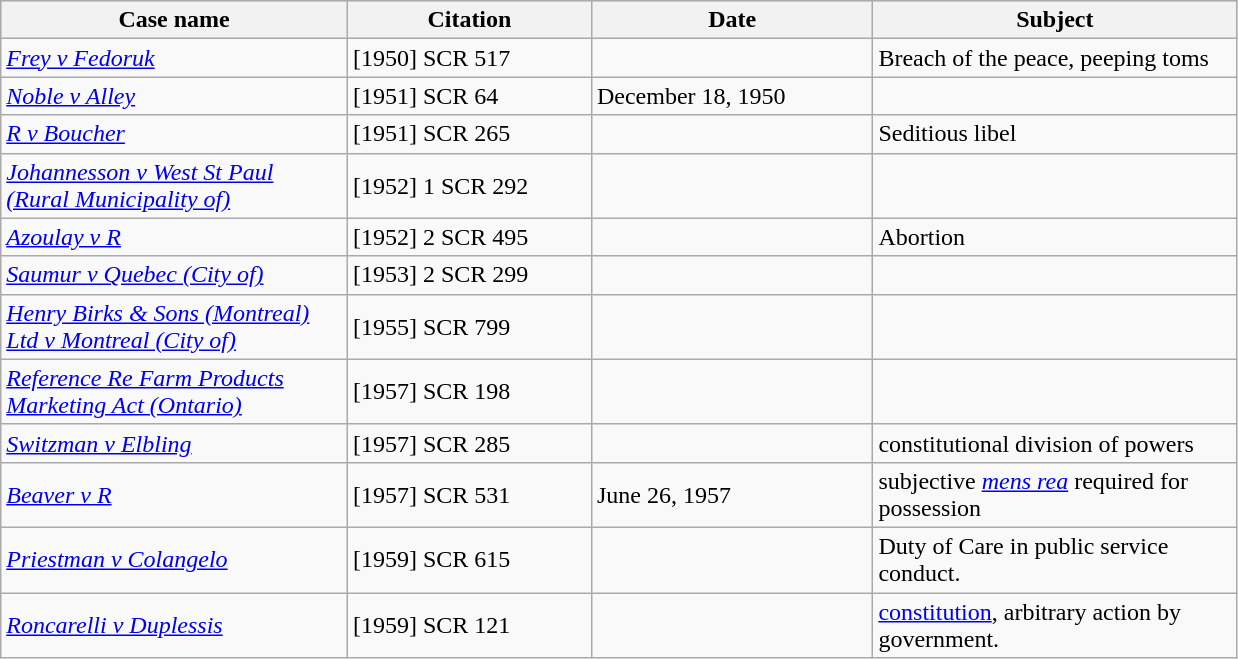<table class="wikitable" width=825>
<tr bgcolor="#CCCCCC">
<th width=34>Case name</th>
<th width=16>Citation</th>
<th font=small width=16>Date</th>
<th width=33>Subject</th>
</tr>
<tr>
<td><em><a href='#'>Frey v Fedoruk</a></em></td>
<td>[1950] SCR 517</td>
<td></td>
<td>Breach of the peace, peeping toms</td>
</tr>
<tr>
<td><em><a href='#'>Noble v Alley</a></em></td>
<td>[1951] SCR 64</td>
<td>December 18, 1950</td>
<td></td>
</tr>
<tr>
<td><em><a href='#'>R v Boucher</a></em></td>
<td>[1951] SCR 265</td>
<td></td>
<td>Seditious libel</td>
</tr>
<tr>
<td><em><a href='#'>Johannesson v West St Paul (Rural Municipality of)</a></em></td>
<td>[1952] 1 SCR 292</td>
<td></td>
<td></td>
</tr>
<tr>
<td><em><a href='#'>Azoulay v R</a></em></td>
<td>[1952] 2 SCR 495</td>
<td></td>
<td>Abortion</td>
</tr>
<tr>
<td><em><a href='#'>Saumur v Quebec (City of)</a></em></td>
<td>[1953] 2 SCR 299</td>
<td></td>
<td></td>
</tr>
<tr>
<td><em><a href='#'>Henry Birks & Sons (Montreal) Ltd v Montreal (City of)</a></em></td>
<td>[1955] SCR 799</td>
<td></td>
<td></td>
</tr>
<tr>
<td><em><a href='#'>Reference Re Farm Products Marketing Act (Ontario)</a></em></td>
<td>[1957] SCR 198</td>
<td></td>
<td></td>
</tr>
<tr>
<td><em><a href='#'>Switzman v Elbling</a></em></td>
<td>[1957] SCR 285</td>
<td></td>
<td>constitutional division of powers</td>
</tr>
<tr>
<td><em><a href='#'>Beaver v R</a></em></td>
<td>[1957] SCR 531</td>
<td>June 26, 1957</td>
<td>subjective <em><a href='#'>mens rea</a></em> required for possession</td>
</tr>
<tr>
<td><em><a href='#'>Priestman v Colangelo</a></em></td>
<td>[1959] SCR 615</td>
<td></td>
<td>Duty of Care in public service conduct.</td>
</tr>
<tr>
<td><em><a href='#'>Roncarelli v Duplessis</a></em></td>
<td>[1959] SCR 121</td>
<td></td>
<td><a href='#'>constitution</a>, arbitrary action by government.</td>
</tr>
</table>
